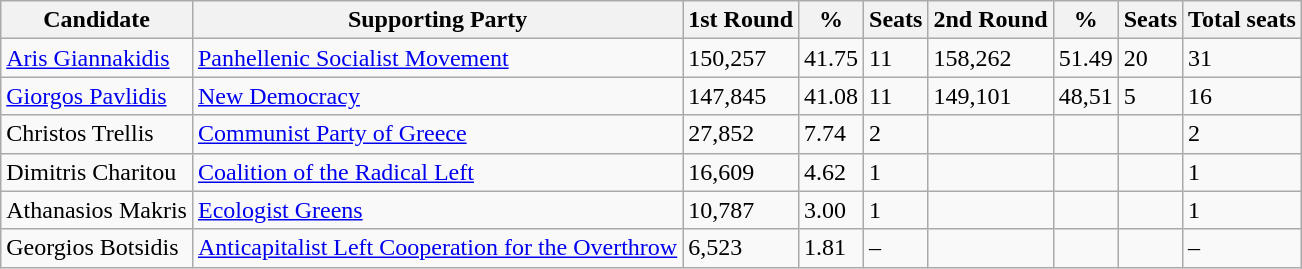<table class="wikitable">
<tr>
<th>Candidate</th>
<th>Supporting Party</th>
<th>1st Round</th>
<th>%</th>
<th>Seats</th>
<th>2nd Round</th>
<th>%</th>
<th>Seats</th>
<th>Total seats</th>
</tr>
<tr>
<td><a href='#'>Aris Giannakidis</a></td>
<td> <a href='#'>Panhellenic Socialist Movement</a></td>
<td>150,257</td>
<td>41.75</td>
<td>11</td>
<td>158,262</td>
<td>51.49</td>
<td>20</td>
<td>31</td>
</tr>
<tr>
<td><a href='#'>Giorgos Pavlidis</a></td>
<td> <a href='#'>New Democracy</a></td>
<td>147,845</td>
<td>41.08</td>
<td>11</td>
<td>149,101</td>
<td>48,51</td>
<td>5</td>
<td>16</td>
</tr>
<tr>
<td>Christos Trellis</td>
<td> <a href='#'>Communist Party of Greece</a></td>
<td>27,852</td>
<td>7.74</td>
<td>2</td>
<td></td>
<td></td>
<td></td>
<td>2</td>
</tr>
<tr>
<td>Dimitris Charitou</td>
<td> <a href='#'>Coalition of the Radical Left</a></td>
<td>16,609</td>
<td>4.62</td>
<td>1</td>
<td></td>
<td></td>
<td></td>
<td>1</td>
</tr>
<tr>
<td>Athanasios Makris</td>
<td> <a href='#'>Ecologist Greens</a></td>
<td>10,787</td>
<td>3.00</td>
<td>1</td>
<td></td>
<td></td>
<td></td>
<td>1</td>
</tr>
<tr>
<td>Georgios Botsidis</td>
<td> <a href='#'>Anticapitalist Left Cooperation for the Overthrow</a></td>
<td>6,523</td>
<td>1.81</td>
<td>–</td>
<td></td>
<td></td>
<td></td>
<td>–</td>
</tr>
</table>
